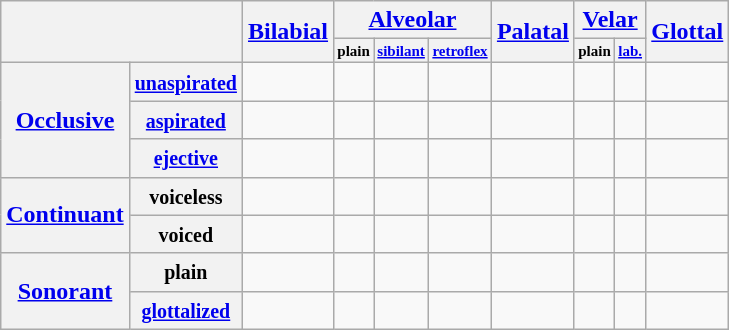<table class="wikitable" style="text-align: center;">
<tr>
<th colspan="2" rowspan="2"></th>
<th rowspan="2"><a href='#'>Bilabial</a></th>
<th colspan="3"><a href='#'>Alveolar</a></th>
<th rowspan="2"><a href='#'>Palatal</a></th>
<th colspan="2"><a href='#'>Velar</a></th>
<th rowspan="2"><a href='#'>Glottal</a></th>
</tr>
<tr style="font-size: x-small;">
<th>plain</th>
<th><a href='#'>sibilant</a></th>
<th><a href='#'>retroflex</a></th>
<th>plain</th>
<th><a href='#'>lab.</a></th>
</tr>
<tr>
<th rowspan="3"><a href='#'>Occlusive</a></th>
<th><small><a href='#'>unaspirated</a></small></th>
<td></td>
<td></td>
<td></td>
<td></td>
<td></td>
<td></td>
<td></td>
<td></td>
</tr>
<tr>
<th><small><a href='#'>aspirated</a></small></th>
<td></td>
<td></td>
<td></td>
<td></td>
<td></td>
<td></td>
<td></td>
<td></td>
</tr>
<tr>
<th><small><a href='#'>ejective</a></small></th>
<td></td>
<td></td>
<td></td>
<td></td>
<td></td>
<td></td>
<td></td>
<td></td>
</tr>
<tr>
<th rowspan="2"><a href='#'>Continuant</a></th>
<th><small>voiceless</small></th>
<td></td>
<td></td>
<td></td>
<td></td>
<td></td>
<td></td>
<td></td>
<td></td>
</tr>
<tr>
<th><small>voiced</small></th>
<td></td>
<td></td>
<td></td>
<td></td>
<td></td>
<td></td>
<td></td>
<td></td>
</tr>
<tr>
<th rowspan="2"><a href='#'>Sonorant</a></th>
<th><small>plain</small></th>
<td></td>
<td></td>
<td></td>
<td></td>
<td></td>
<td></td>
<td></td>
<td></td>
</tr>
<tr>
<th><small><a href='#'>glottalized</a></small></th>
<td></td>
<td></td>
<td></td>
<td></td>
<td></td>
<td></td>
<td></td>
<td></td>
</tr>
</table>
